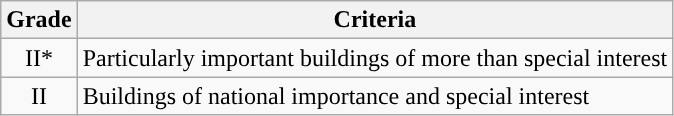<table class="wikitable">
<tr>
<th>Grade</th>
<th>Criteria</th>
</tr>
<tr>
<td align="center" >II*</td>
<td>Particularly important buildings of more than special interest</td>
</tr>
<tr>
<td align="center" >II</td>
<td>Buildings of national importance and special interest</td>
</tr>
</table>
